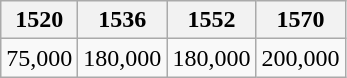<table class="wikitable">
<tr>
<th>1520</th>
<th>1536</th>
<th>1552</th>
<th>1570</th>
</tr>
<tr>
<td>75,000</td>
<td>180,000</td>
<td>180,000</td>
<td>200,000</td>
</tr>
</table>
